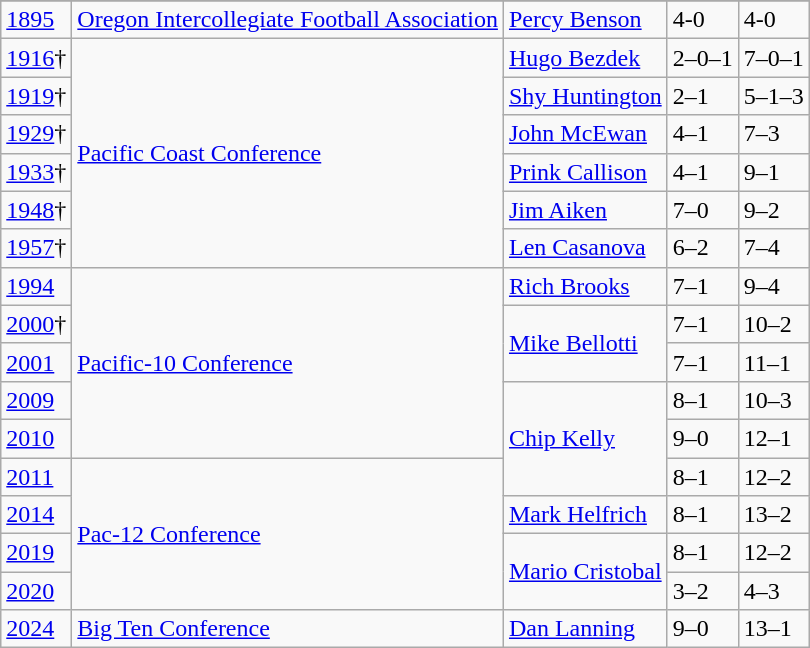<table class="wikitable">
<tr>
</tr>
<tr>
<td><a href='#'>1895</a></td>
<td><a href='#'>Oregon Intercollegiate Football Association</a></td>
<td><a href='#'>Percy Benson</a></td>
<td>4-0</td>
<td>4-0</td>
</tr>
<tr>
<td><a href='#'>1916</a>† </td>
<td rowspan="6"><a href='#'>Pacific Coast Conference</a></td>
<td><a href='#'>Hugo Bezdek</a></td>
<td>2–0–1</td>
<td>7–0–1</td>
</tr>
<tr>
<td><a href='#'>1919</a>†</td>
<td><a href='#'>Shy Huntington</a></td>
<td>2–1</td>
<td>5–1–3</td>
</tr>
<tr>
<td><a href='#'>1929</a>† </td>
<td><a href='#'>John McEwan</a></td>
<td>4–1</td>
<td>7–3</td>
</tr>
<tr>
<td><a href='#'>1933</a>†</td>
<td><a href='#'>Prink Callison</a></td>
<td>4–1</td>
<td>9–1</td>
</tr>
<tr>
<td><a href='#'>1948</a>†</td>
<td><a href='#'>Jim Aiken</a></td>
<td>7–0</td>
<td>9–2</td>
</tr>
<tr>
<td><a href='#'>1957</a>†</td>
<td><a href='#'>Len Casanova</a></td>
<td>6–2</td>
<td>7–4</td>
</tr>
<tr>
<td><a href='#'>1994</a></td>
<td rowspan="5"><a href='#'>Pacific-10 Conference</a></td>
<td><a href='#'>Rich Brooks</a></td>
<td>7–1</td>
<td>9–4</td>
</tr>
<tr>
<td><a href='#'>2000</a>†</td>
<td rowspan="2"><a href='#'>Mike Bellotti</a></td>
<td>7–1</td>
<td>10–2</td>
</tr>
<tr>
<td><a href='#'>2001</a></td>
<td>7–1</td>
<td>11–1</td>
</tr>
<tr>
<td><a href='#'>2009</a></td>
<td rowspan="3"><a href='#'>Chip Kelly</a></td>
<td>8–1</td>
<td>10–3</td>
</tr>
<tr>
<td><a href='#'>2010</a></td>
<td>9–0</td>
<td>12–1</td>
</tr>
<tr>
<td><a href='#'>2011</a></td>
<td rowspan="4"><a href='#'>Pac-12 Conference</a></td>
<td>8–1</td>
<td>12–2</td>
</tr>
<tr>
<td><a href='#'>2014</a></td>
<td rowspan="1"><a href='#'>Mark Helfrich</a></td>
<td>8–1</td>
<td>13–2</td>
</tr>
<tr>
<td><a href='#'>2019</a></td>
<td rowspan="2"><a href='#'>Mario Cristobal</a></td>
<td>8–1</td>
<td>12–2</td>
</tr>
<tr>
<td><a href='#'>2020</a></td>
<td>3–2</td>
<td>4–3</td>
</tr>
<tr>
<td><a href='#'>2024</a></td>
<td rowspan="1"><a href='#'>Big Ten Conference</a></td>
<td rowspan="1"><a href='#'>Dan Lanning</a></td>
<td>9–0</td>
<td>13–1</td>
</tr>
</table>
